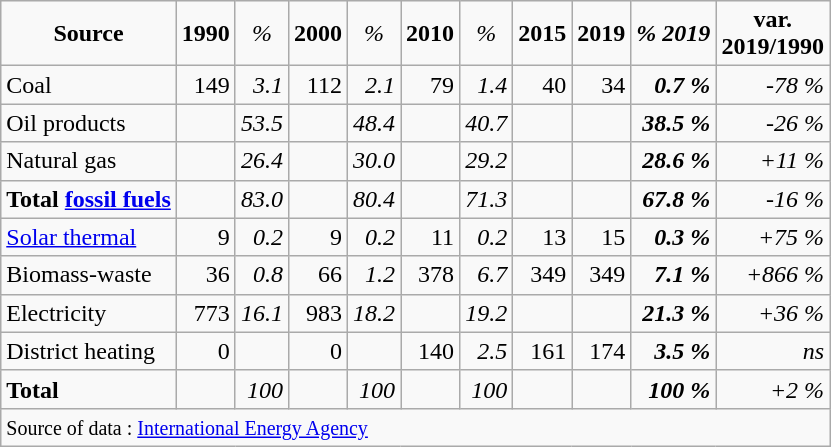<table class="wikitable">
<tr align="center">
<td><strong>Source</strong></td>
<td><strong>1990</strong></td>
<td><em>%</em></td>
<td><strong>2000</strong></td>
<td><em>%</em></td>
<td><strong>2010</strong></td>
<td><em>%</em></td>
<td><strong>2015</strong></td>
<td><strong>2019</strong></td>
<td><strong><em>% 2019</em></strong></td>
<td><strong>var.<br>2019/1990</strong></td>
</tr>
<tr align="right">
<td align="left">Coal</td>
<td>149</td>
<td><em>3.1</em></td>
<td>112</td>
<td><em>2.1</em></td>
<td>79</td>
<td><em>1.4</em></td>
<td>40</td>
<td>34</td>
<td><strong><em>0.7 %</em></strong></td>
<td><em>-78 %</em></td>
</tr>
<tr align="right">
<td align="left">Oil products</td>
<td></td>
<td><em>53.5</em></td>
<td></td>
<td><em>48.4</em></td>
<td></td>
<td><em>40.7</em></td>
<td></td>
<td></td>
<td><strong><em>38.5 %</em></strong></td>
<td><em>-26 %</em></td>
</tr>
<tr align="right">
<td align="left">Natural gas</td>
<td></td>
<td><em>26.4</em></td>
<td></td>
<td><em>30.0</em></td>
<td></td>
<td><em>29.2</em></td>
<td></td>
<td></td>
<td><strong><em>28.6 %</em></strong></td>
<td><em>+11 %</em></td>
</tr>
<tr align="right">
<td align="left"><strong>Total <a href='#'>fossil fuels</a></strong></td>
<td><strong></strong></td>
<td><em>83.0</em></td>
<td><strong></strong></td>
<td><em>80.4</em></td>
<td><strong></strong></td>
<td><em>71.3</em></td>
<td><strong></strong></td>
<td><strong></strong></td>
<td><strong><em>67.8 %</em></strong></td>
<td><em>-16 %</em></td>
</tr>
<tr align="right">
<td align="left"><a href='#'>Solar thermal</a></td>
<td>9</td>
<td><em>0.2</em></td>
<td>9</td>
<td><em>0.2</em></td>
<td>11</td>
<td><em>0.2</em></td>
<td>13</td>
<td>15</td>
<td><strong><em>0.3 %</em></strong></td>
<td><em>+75 %</em></td>
</tr>
<tr align="right">
<td align="left">Biomass-waste</td>
<td>36</td>
<td><em>0.8</em></td>
<td>66</td>
<td><em>1.2</em></td>
<td>378</td>
<td><em>6.7</em></td>
<td>349</td>
<td>349</td>
<td><strong><em>7.1 %</em></strong></td>
<td><em>+866 %</em></td>
</tr>
<tr align="right">
<td align="left">Electricity</td>
<td>773</td>
<td><em>16.1</em></td>
<td>983</td>
<td><em>18.2</em></td>
<td></td>
<td><em>19.2</em></td>
<td></td>
<td></td>
<td><strong><em>21.3 %</em></strong></td>
<td><em>+36 %</em></td>
</tr>
<tr align="right">
<td align="left">District heating</td>
<td>0</td>
<td></td>
<td>0</td>
<td></td>
<td>140</td>
<td><em>2.5</em></td>
<td>161</td>
<td>174</td>
<td><strong><em>3.5 %</em></strong></td>
<td><em>ns</em></td>
</tr>
<tr align="right">
<td align="left"><strong>Total</strong></td>
<td><strong></strong></td>
<td><em>100</em></td>
<td><strong></strong></td>
<td><em>100</em></td>
<td><strong></strong></td>
<td><em>100</em></td>
<td><strong></strong></td>
<td><strong></strong></td>
<td><strong><em>100 %</em></strong></td>
<td><em>+2 %</em></td>
</tr>
<tr>
<td colspan="11"><small>Source of data : <a href='#'>International Energy Agency</a></small></td>
</tr>
</table>
